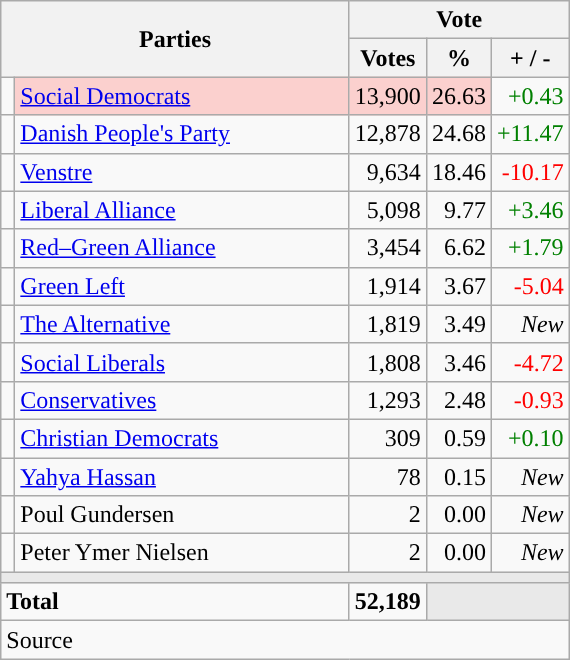<table class="wikitable" style="text-align:right;">
<tr>
<th style="text-align:centre;" rowspan="2" colspan="2" width="225">Parties</th>
<th colspan="3">Vote</th>
</tr>
<tr>
<th width="15">Votes</th>
<th width="15">%</th>
<th width="15">+ / -</th>
</tr>
<tr>
<td width="2" style="color:inherit;background:"></td>
<td bgcolor=#fbd0ce  align="left"><a href='#'>Social Democrats</a></td>
<td bgcolor=#fbd0ce>13,900</td>
<td bgcolor=#fbd0ce>26.63</td>
<td style=color:green;>+0.43</td>
</tr>
<tr>
<td width="2" style="color:inherit;background:"></td>
<td align="left"><a href='#'>Danish People's Party</a></td>
<td>12,878</td>
<td>24.68</td>
<td style=color:green;>+11.47</td>
</tr>
<tr>
<td width="2" style="color:inherit;background:"></td>
<td align="left"><a href='#'>Venstre</a></td>
<td>9,634</td>
<td>18.46</td>
<td style=color:red;>-10.17</td>
</tr>
<tr>
<td width="2" style="color:inherit;background:"></td>
<td align="left"><a href='#'>Liberal Alliance</a></td>
<td>5,098</td>
<td>9.77</td>
<td style=color:green;>+3.46</td>
</tr>
<tr>
<td width="2" style="color:inherit;background:"></td>
<td align="left"><a href='#'>Red–Green Alliance</a></td>
<td>3,454</td>
<td>6.62</td>
<td style=color:green;>+1.79</td>
</tr>
<tr>
<td width="2" style="color:inherit;background:"></td>
<td align="left"><a href='#'>Green Left</a></td>
<td>1,914</td>
<td>3.67</td>
<td style=color:red;>-5.04</td>
</tr>
<tr>
<td width="2" style="color:inherit;background:"></td>
<td align="left"><a href='#'>The Alternative</a></td>
<td>1,819</td>
<td>3.49</td>
<td><em>New</em></td>
</tr>
<tr>
<td width="2" style="color:inherit;background:"></td>
<td align="left"><a href='#'>Social Liberals</a></td>
<td>1,808</td>
<td>3.46</td>
<td style=color:red;>-4.72</td>
</tr>
<tr>
<td width="2" style="color:inherit;background:"></td>
<td align="left"><a href='#'>Conservatives</a></td>
<td>1,293</td>
<td>2.48</td>
<td style=color:red;>-0.93</td>
</tr>
<tr>
<td width="2" style="color:inherit;background:"></td>
<td align="left"><a href='#'>Christian Democrats</a></td>
<td>309</td>
<td>0.59</td>
<td style=color:green;>+0.10</td>
</tr>
<tr>
<td width="2" style="color:inherit;background:"></td>
<td align="left"><a href='#'>Yahya Hassan</a></td>
<td>78</td>
<td>0.15</td>
<td><em>New</em></td>
</tr>
<tr>
<td width="2" style="color:inherit;background:"></td>
<td align="left">Poul Gundersen</td>
<td>2</td>
<td>0.00</td>
<td><em>New</em></td>
</tr>
<tr>
<td width="2" style="color:inherit;background:"></td>
<td align="left">Peter Ymer Nielsen</td>
<td>2</td>
<td>0.00</td>
<td><em>New</em></td>
</tr>
<tr>
<td colspan="7" bgcolor="#E9E9E9"></td>
</tr>
<tr>
<td align="left" colspan="2"><strong>Total</strong></td>
<td><strong>52,189</strong></td>
<td bgcolor="#E9E9E9" colspan="2"></td>
</tr>
<tr>
<td align="left" colspan="6">Source</td>
</tr>
</table>
